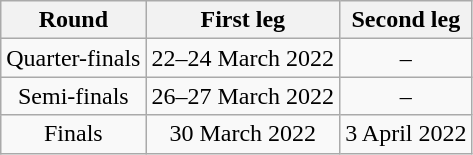<table class="wikitable" border="1">
<tr align="center">
<th>Round</th>
<th>First leg</th>
<th>Second leg</th>
</tr>
<tr align="center">
<td>Quarter-finals</td>
<td>22–24 March 2022</td>
<td>–</td>
</tr>
<tr align="center">
<td>Semi-finals</td>
<td>26–27 March 2022</td>
<td>–</td>
</tr>
<tr align="center">
<td>Finals</td>
<td>30 March 2022</td>
<td>3 April 2022</td>
</tr>
</table>
